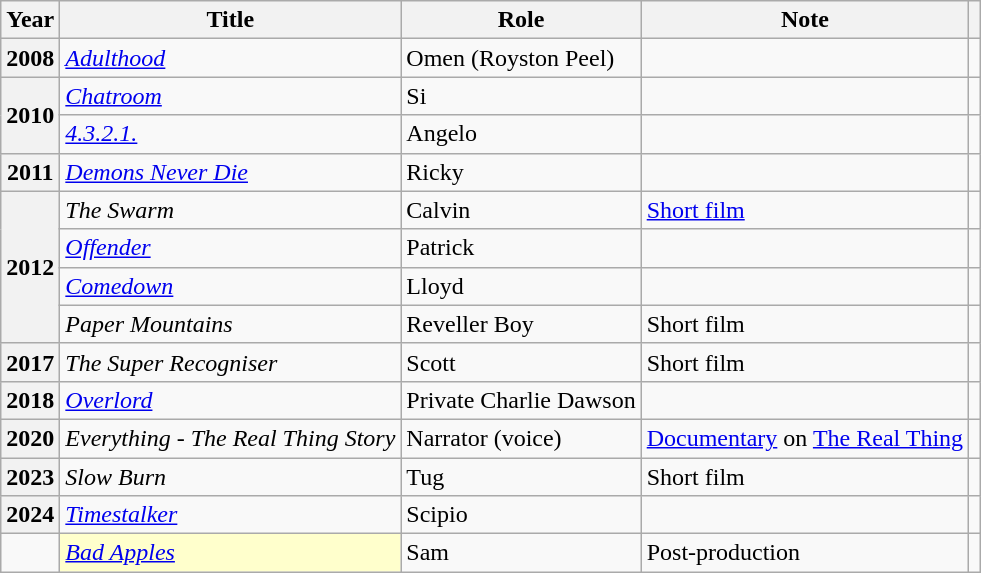<table class="wikitable sortable plainrowheaders">
<tr>
<th scope="col">Year</th>
<th scope="col">Title</th>
<th scope="col">Role</th>
<th scope="col" class="unsortable">Note</th>
<th scope="col" class="unsortable"></th>
</tr>
<tr>
<th scope="row">2008</th>
<td><em><a href='#'>Adulthood</a></em></td>
<td>Omen (Royston Peel)</td>
<td></td>
<td style="text-align:center;"></td>
</tr>
<tr>
<th scope="row" rowspan="2">2010</th>
<td><em><a href='#'>Chatroom</a></em></td>
<td>Si</td>
<td></td>
<td style="text-align:center;"></td>
</tr>
<tr>
<td><em><a href='#'>4.3.2.1.</a></em></td>
<td>Angelo</td>
<td></td>
<td style="text-align:center;"></td>
</tr>
<tr>
<th scope="row">2011</th>
<td><em><a href='#'>Demons Never Die</a></em></td>
<td>Ricky</td>
<td></td>
<td style="text-align:center;"></td>
</tr>
<tr>
<th scope="row" rowspan="4">2012</th>
<td><em>The Swarm</em></td>
<td>Calvin</td>
<td><a href='#'>Short film</a></td>
<td style="text-align:center;"></td>
</tr>
<tr>
<td><em><a href='#'>Offender</a></em></td>
<td>Patrick</td>
<td></td>
<td style="text-align:center;"></td>
</tr>
<tr>
<td><em><a href='#'>Comedown</a></em></td>
<td>Lloyd</td>
<td></td>
<td style="text-align:center;"></td>
</tr>
<tr>
<td><em>Paper Mountains</em></td>
<td>Reveller Boy</td>
<td>Short film</td>
<td style="text-align:center;"></td>
</tr>
<tr>
<th scope="row">2017</th>
<td><em>The Super Recogniser</em></td>
<td>Scott</td>
<td>Short film</td>
<td style="text-align:center;"></td>
</tr>
<tr>
<th scope="row">2018</th>
<td><em><a href='#'>Overlord</a></em></td>
<td>Private Charlie Dawson</td>
<td></td>
<td style="text-align:center;"></td>
</tr>
<tr>
<th scope="row">2020</th>
<td><em>Everything - The Real Thing Story</em></td>
<td>Narrator (voice)</td>
<td><a href='#'>Documentary</a> on <a href='#'>The Real Thing</a></td>
<td style="text-align:center;"></td>
</tr>
<tr>
<th scope="row">2023</th>
<td><em>Slow Burn</em></td>
<td>Tug</td>
<td>Short film</td>
<td style="text-align:center;"></td>
</tr>
<tr>
<th scope="row">2024</th>
<td><em><a href='#'>Timestalker</a></em></td>
<td>Scipio</td>
<td></td>
<td style="text-align:center;"></td>
</tr>
<tr>
<td></td>
<td style="background:#FFFFCC;"><em><a href='#'>Bad Apples</a></em> </td>
<td>Sam</td>
<td>Post-production</td>
<td style="text-align:center;"></td>
</tr>
</table>
